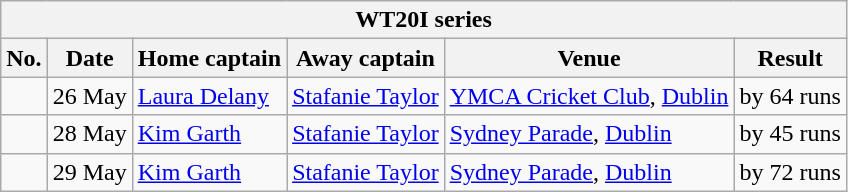<table class="wikitable">
<tr>
<th colspan="6">WT20I series</th>
</tr>
<tr>
<th>No.</th>
<th>Date</th>
<th>Home captain</th>
<th>Away captain</th>
<th>Venue</th>
<th>Result</th>
</tr>
<tr>
<td></td>
<td>26 May</td>
<td><a href='#'>Laura Delany</a></td>
<td><a href='#'>Stafanie Taylor</a></td>
<td><a href='#'>YMCA Cricket Club</a>, <a href='#'>Dublin</a></td>
<td> by 64 runs</td>
</tr>
<tr>
<td></td>
<td>28 May</td>
<td><a href='#'>Kim Garth</a></td>
<td><a href='#'>Stafanie Taylor</a></td>
<td><a href='#'>Sydney Parade</a>, <a href='#'>Dublin</a></td>
<td> by 45 runs</td>
</tr>
<tr>
<td></td>
<td>29 May</td>
<td><a href='#'>Kim Garth</a></td>
<td><a href='#'>Stafanie Taylor</a></td>
<td><a href='#'>Sydney Parade</a>, <a href='#'>Dublin</a></td>
<td> by 72 runs</td>
</tr>
</table>
